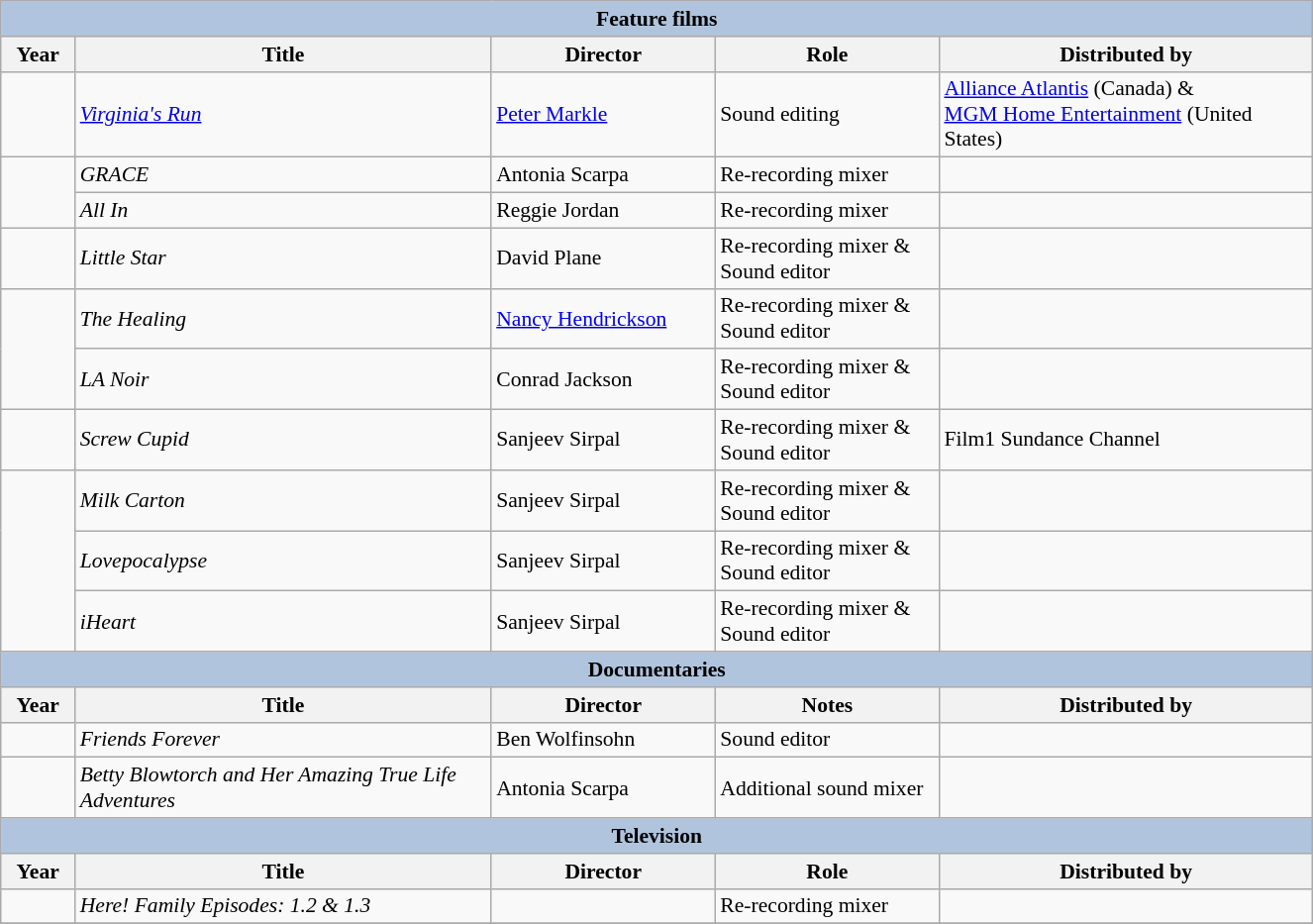<table class="wikitable" style="font-size: 90%;">
<tr>
<th colspan="5" style="background: LightSteelBlue;">Feature films</th>
</tr>
<tr>
<th style="width:3em;">Year</th>
<th style="width:19em;">Title</th>
<th style="width:10em;">Director</th>
<th style="width:10em;">Role</th>
<th style="width:17em;">Distributed by</th>
</tr>
<tr>
<td></td>
<td><em><a href='#'>Virginia's Run</a></em></td>
<td><a href='#'>Peter Markle</a></td>
<td>Sound editing</td>
<td><a href='#'>Alliance Atlantis</a> (Canada) &<br><a href='#'>MGM Home Entertainment</a> (United States)</td>
</tr>
<tr>
<td rowspan="2"></td>
<td><em>GRACE</em></td>
<td>Antonia Scarpa</td>
<td>Re-recording mixer</td>
<td></td>
</tr>
<tr>
<td><em>All In</em></td>
<td>Reggie Jordan</td>
<td>Re-recording mixer</td>
<td></td>
</tr>
<tr>
<td></td>
<td><em>Little Star</em></td>
<td>David Plane</td>
<td>Re-recording mixer & Sound editor</td>
<td></td>
</tr>
<tr>
<td rowspan="2"></td>
<td><em>The Healing</em></td>
<td><a href='#'>Nancy Hendrickson</a></td>
<td>Re-recording mixer & Sound editor</td>
<td></td>
</tr>
<tr>
<td><em>LA Noir</em></td>
<td>Conrad Jackson</td>
<td>Re-recording mixer & Sound editor</td>
<td></td>
</tr>
<tr>
<td></td>
<td><em>Screw Cupid</em> </td>
<td>Sanjeev Sirpal</td>
<td>Re-recording mixer & Sound editor</td>
<td>Film1 Sundance Channel</td>
</tr>
<tr>
<td rowspan="3"></td>
<td><em>Milk Carton</em></td>
<td>Sanjeev Sirpal</td>
<td>Re-recording mixer & Sound editor</td>
<td></td>
</tr>
<tr>
<td><em>Lovepocalypse</em></td>
<td>Sanjeev Sirpal</td>
<td>Re-recording mixer & Sound editor</td>
<td></td>
</tr>
<tr>
<td><em>iHeart</em></td>
<td>Sanjeev Sirpal</td>
<td>Re-recording mixer & Sound editor</td>
<td></td>
</tr>
<tr>
<th colspan="5" style="background: LightSteelBlue;">Documentaries</th>
</tr>
<tr>
<th style="width:3em;">Year</th>
<th style="width:19em;">Title</th>
<th style="width:10em;">Director</th>
<th style="width:10em;">Notes</th>
<th style="width:17em;">Distributed by</th>
</tr>
<tr>
<td></td>
<td><em>Friends Forever</em></td>
<td>Ben Wolfinsohn</td>
<td>Sound editor</td>
<td></td>
</tr>
<tr>
<td></td>
<td><em>Betty Blowtorch and Her Amazing True Life Adventures</em></td>
<td>Antonia Scarpa</td>
<td>Additional sound mixer</td>
<td></td>
</tr>
<tr>
<th colspan="5" style="background: LightSteelBlue;">Television</th>
</tr>
<tr>
<th style="width:3em;">Year</th>
<th style="width:19em;">Title</th>
<th style="width:10em;">Director</th>
<th style="width:10em;">Role</th>
<th style="width:17em;">Distributed by</th>
</tr>
<tr>
<td></td>
<td><em>Here! Family Episodes: 1.2 & 1.3</em></td>
<td></td>
<td>Re-recording mixer</td>
<td></td>
</tr>
<tr>
</tr>
</table>
